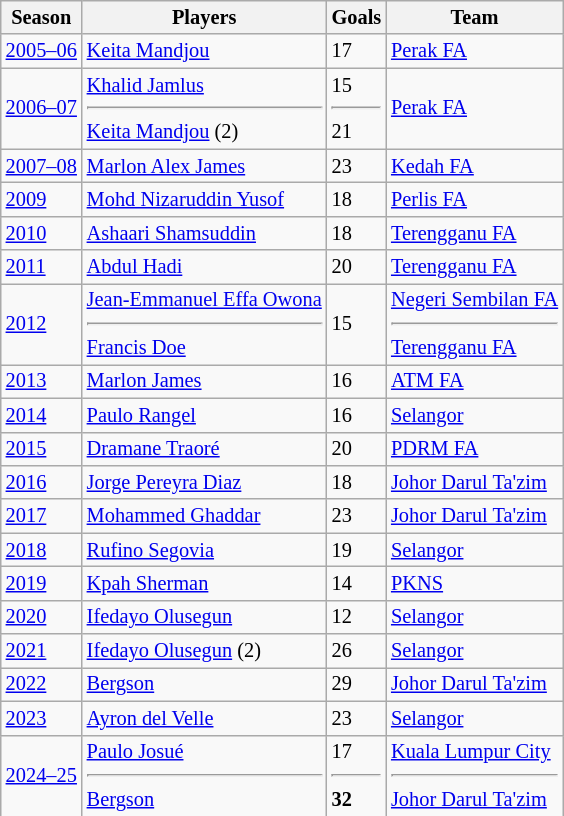<table class="wikitable sortable" style="font-size: 85%;">
<tr>
<th>Season</th>
<th>Players</th>
<th>Goals</th>
<th>Team</th>
</tr>
<tr>
<td><a href='#'>2005–06</a></td>
<td> <a href='#'>Keita Mandjou</a></td>
<td>17</td>
<td> <a href='#'>Perak FA</a></td>
</tr>
<tr>
<td><a href='#'>2006–07</a></td>
<td> <a href='#'>Khalid Jamlus</a><hr> <a href='#'>Keita Mandjou</a> (2)</td>
<td>15 <hr>21</td>
<td> <a href='#'>Perak FA</a></td>
</tr>
<tr>
<td><a href='#'>2007–08</a></td>
<td> <a href='#'>Marlon Alex James</a></td>
<td>23</td>
<td> <a href='#'>Kedah FA</a></td>
</tr>
<tr>
<td><a href='#'>2009</a></td>
<td> <a href='#'>Mohd Nizaruddin Yusof</a></td>
<td>18</td>
<td> <a href='#'>Perlis FA</a></td>
</tr>
<tr>
<td><a href='#'>2010</a></td>
<td> <a href='#'>Ashaari Shamsuddin</a></td>
<td>18</td>
<td> <a href='#'>Terengganu FA</a></td>
</tr>
<tr>
<td><a href='#'>2011</a></td>
<td> <a href='#'>Abdul Hadi</a></td>
<td>20</td>
<td> <a href='#'>Terengganu FA</a></td>
</tr>
<tr>
<td><a href='#'>2012</a></td>
<td> <a href='#'>Jean-Emmanuel Effa Owona</a> <hr> <a href='#'>Francis Doe</a></td>
<td>15</td>
<td> <a href='#'>Negeri Sembilan FA</a> <hr> <a href='#'>Terengganu FA</a></td>
</tr>
<tr>
<td><a href='#'>2013</a></td>
<td> <a href='#'>Marlon James</a></td>
<td>16</td>
<td> <a href='#'>ATM FA</a></td>
</tr>
<tr>
<td><a href='#'>2014</a></td>
<td> <a href='#'>Paulo Rangel</a></td>
<td>16</td>
<td> <a href='#'>Selangor</a></td>
</tr>
<tr>
<td><a href='#'>2015</a></td>
<td> <a href='#'>Dramane Traoré</a></td>
<td>20</td>
<td> <a href='#'>PDRM FA</a></td>
</tr>
<tr>
<td><a href='#'>2016</a></td>
<td> <a href='#'>Jorge Pereyra Diaz</a></td>
<td>18</td>
<td> <a href='#'>Johor Darul Ta'zim</a></td>
</tr>
<tr>
<td><a href='#'>2017</a></td>
<td> <a href='#'>Mohammed Ghaddar</a></td>
<td>23</td>
<td> <a href='#'>Johor Darul Ta'zim</a></td>
</tr>
<tr>
<td><a href='#'>2018</a></td>
<td> <a href='#'>Rufino Segovia</a></td>
<td>19</td>
<td> <a href='#'>Selangor</a></td>
</tr>
<tr>
<td><a href='#'>2019</a></td>
<td> <a href='#'>Kpah Sherman</a></td>
<td>14</td>
<td> <a href='#'>PKNS</a></td>
</tr>
<tr>
<td><a href='#'>2020</a></td>
<td> <a href='#'>Ifedayo Olusegun</a></td>
<td>12</td>
<td> <a href='#'>Selangor</a></td>
</tr>
<tr>
<td><a href='#'>2021</a></td>
<td> <a href='#'>Ifedayo Olusegun</a> (2)</td>
<td>26</td>
<td> <a href='#'>Selangor</a></td>
</tr>
<tr>
<td><a href='#'>2022</a></td>
<td> <a href='#'>Bergson</a></td>
<td>29</td>
<td> <a href='#'>Johor Darul Ta'zim</a></td>
</tr>
<tr>
<td><a href='#'>2023</a></td>
<td> <a href='#'>Ayron del Velle</a></td>
<td>23</td>
<td> <a href='#'>Selangor</a></td>
</tr>
<tr>
<td><a href='#'>2024–25</a></td>
<td> <a href='#'>Paulo Josué</a><hr> <a href='#'>Bergson</a></td>
<td>17 <hr> <strong>32</strong></td>
<td> <a href='#'>Kuala Lumpur City</a> <hr> <a href='#'>Johor Darul Ta'zim</a></td>
</tr>
</table>
